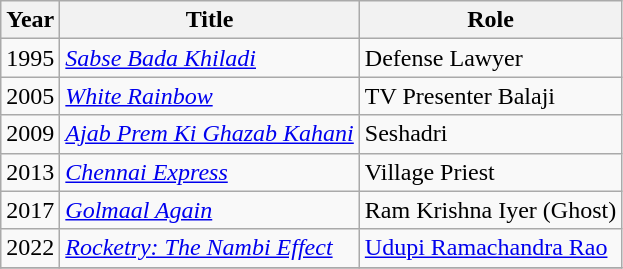<table class="wikitable sortable">
<tr>
<th scope="col">Year</th>
<th scope="col">Title</th>
<th scope="col">Role</th>
</tr>
<tr>
<td>1995</td>
<td><em><a href='#'>Sabse Bada Khiladi</a></em></td>
<td>Defense Lawyer</td>
</tr>
<tr>
<td>2005</td>
<td><em><a href='#'>White Rainbow</a></em></td>
<td>TV Presenter Balaji</td>
</tr>
<tr>
<td>2009</td>
<td><em><a href='#'>Ajab Prem Ki Ghazab Kahani</a></em></td>
<td>Seshadri</td>
</tr>
<tr>
<td>2013</td>
<td><em><a href='#'>Chennai Express</a></em></td>
<td>Village Priest</td>
</tr>
<tr>
<td>2017</td>
<td><em><a href='#'>Golmaal Again</a></em></td>
<td>Ram Krishna Iyer (Ghost)</td>
</tr>
<tr>
<td>2022</td>
<td><em><a href='#'>Rocketry: The Nambi Effect</a></em></td>
<td><a href='#'>Udupi Ramachandra Rao</a></td>
</tr>
<tr>
</tr>
</table>
